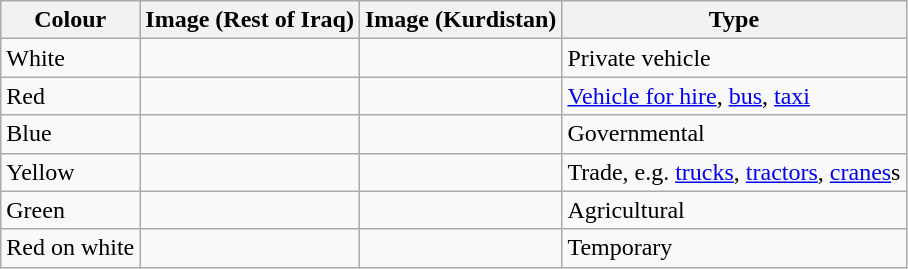<table class=wikitable>
<tr>
<th>Colour</th>
<th>Image (Rest of Iraq)</th>
<th>Image (Kurdistan)</th>
<th>Type</th>
</tr>
<tr>
<td>White</td>
<td><br></td>
<td><br></td>
<td>Private vehicle</td>
</tr>
<tr>
<td>Red</td>
<td><br></td>
<td><br></td>
<td><a href='#'>Vehicle for hire</a>, <a href='#'>bus</a>, <a href='#'>taxi</a></td>
</tr>
<tr>
<td>Blue</td>
<td><br></td>
<td><br></td>
<td>Governmental</td>
</tr>
<tr>
<td>Yellow</td>
<td><br></td>
<td><br></td>
<td>Trade, e.g. <a href='#'>trucks</a>, <a href='#'>tractors</a>, <a href='#'>cranes</a>s</td>
</tr>
<tr>
<td>Green</td>
<td><br></td>
<td><br></td>
<td>Agricultural</td>
</tr>
<tr>
<td>Red on white</td>
<td></td>
<td></td>
<td>Temporary</td>
</tr>
</table>
